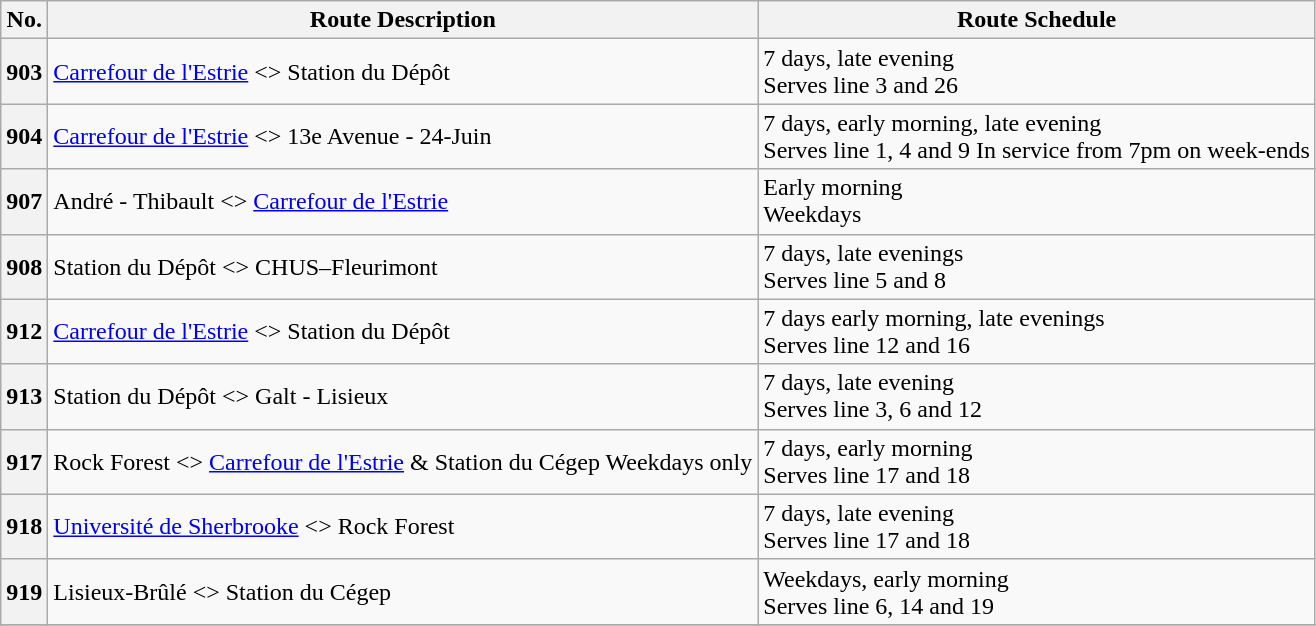<table class="wikitable">
<tr>
<th>No.</th>
<th>Route Description</th>
<th>Route Schedule</th>
</tr>
<tr>
<th>903</th>
<td><a href='#'>Carrefour de l'Estrie</a> <> Station du Dépôt</td>
<td>7 days, late evening<br>Serves line 3 and 26</td>
</tr>
<tr>
<th>904</th>
<td><a href='#'>Carrefour de l'Estrie</a> <> 13e Avenue - 24-Juin</td>
<td>7 days, early morning, late evening<br>Serves line 1, 4 and 9
In service from 7pm on week-ends</td>
</tr>
<tr>
<th>907</th>
<td>André - Thibault <> <a href='#'>Carrefour de l'Estrie</a></td>
<td>Early morning<br>Weekdays</td>
</tr>
<tr>
<th>908</th>
<td>Station du Dépôt <> CHUS–Fleurimont</td>
<td>7 days, late evenings<br>Serves line 5 and 8</td>
</tr>
<tr>
<th>912</th>
<td><a href='#'>Carrefour de l'Estrie</a> <> Station du Dépôt</td>
<td>7 days early morning, late evenings<br>Serves line 12 and 16</td>
</tr>
<tr>
<th>913</th>
<td>Station du Dépôt <> Galt - Lisieux</td>
<td>7 days, late evening<br>Serves line 3, 6 and 12</td>
</tr>
<tr>
<th>917</th>
<td>Rock Forest <> <a href='#'>Carrefour de l'Estrie</a> & Station du Cégep Weekdays only</td>
<td>7 days, early morning<br>Serves line 17 and 18</td>
</tr>
<tr>
<th>918</th>
<td><a href='#'>Université de Sherbrooke</a> <> Rock Forest</td>
<td>7 days, late evening<br>Serves line 17 and 18</td>
</tr>
<tr>
<th>919</th>
<td>Lisieux-Brûlé <> Station du Cégep</td>
<td>Weekdays, early morning<br>Serves line 6, 14 and 19</td>
</tr>
<tr>
</tr>
</table>
